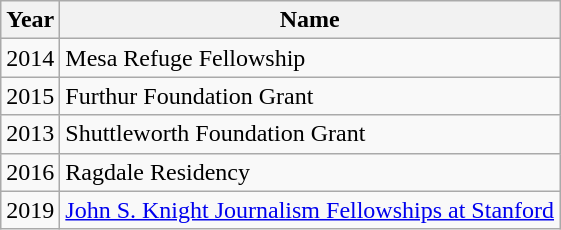<table class="wikitable">
<tr>
<th>Year</th>
<th>Name</th>
</tr>
<tr>
<td>2014</td>
<td>Mesa Refuge Fellowship</td>
</tr>
<tr>
<td>2015</td>
<td>Furthur Foundation Grant</td>
</tr>
<tr>
<td>2013</td>
<td>Shuttleworth Foundation Grant</td>
</tr>
<tr>
<td>2016</td>
<td>Ragdale Residency</td>
</tr>
<tr>
<td>2019</td>
<td><a href='#'>John S. Knight Journalism Fellowships at Stanford</a></td>
</tr>
</table>
